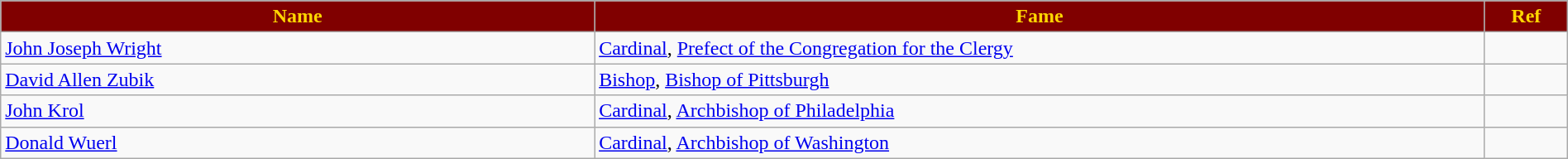<table class="wikitable sortable" style="width:100%;">
<tr>
<th style="width:10%; background:maroon; color:gold;">Name</th>
<th style="width:15%; background:maroon; color:gold;">Fame</th>
<th class="unsortable" style="width:1%; background:maroon; color:gold;">Ref</th>
</tr>
<tr>
<td><a href='#'>John Joseph Wright</a></td>
<td><a href='#'>Cardinal</a>, <a href='#'>Prefect of the Congregation for the Clergy</a></td>
<td></td>
</tr>
<tr>
<td><a href='#'>David Allen Zubik</a></td>
<td><a href='#'>Bishop</a>, <a href='#'>Bishop of Pittsburgh</a></td>
<td></td>
</tr>
<tr>
<td><a href='#'>John Krol</a></td>
<td><a href='#'>Cardinal</a>, <a href='#'>Archbishop of Philadelphia</a></td>
<td></td>
</tr>
<tr>
<td><a href='#'>Donald Wuerl</a></td>
<td><a href='#'>Cardinal</a>, <a href='#'>Archbishop of Washington</a></td>
<td></td>
</tr>
</table>
